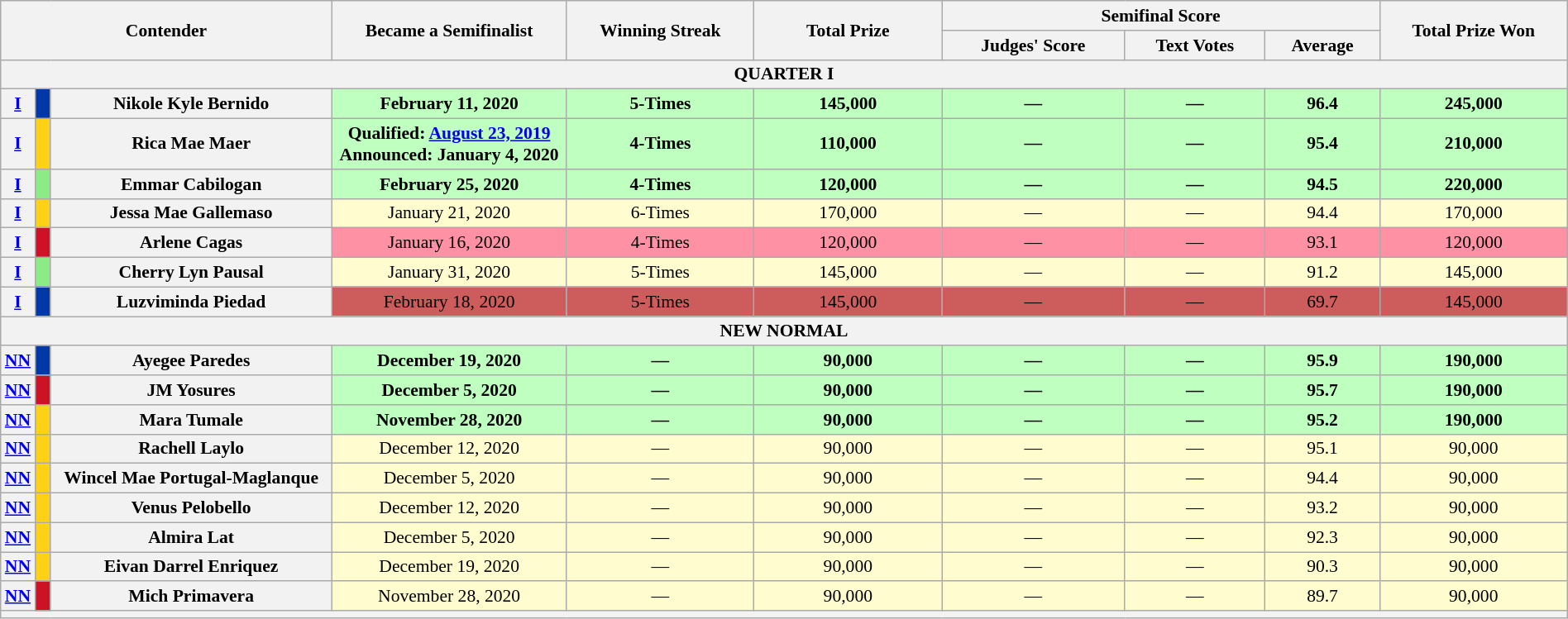<table class="wikitable mw-collapsible mw-collapsed" style="text-align:center; font-size:90%; width:100%;">
<tr>
<th colspan="3" rowspan="2">Contender</th>
<th rowspan="2" width=15%>Became a Semifinalist</th>
<th rowspan="2" width=12%>Winning Streak</th>
<th rowspan="2" width=12%>Total Prize</th>
<th colspan="3" width=28%>Semifinal Score</th>
<th rowspan="2" width=12%>Total Prize Won</th>
</tr>
<tr>
<th>Judges' Score</th>
<th>Text Votes</th>
<th>Average</th>
</tr>
<tr>
<th colspan="10">QUARTER I</th>
</tr>
<tr>
<th width=02%><a href='#'>I</a></th>
<th style="background-color:#0038A8;" width=01%></th>
<th width=18%>Nikole Kyle Bernido</th>
<td style="background:#BFFFC0;"><strong>February 11, 2020</strong></td>
<td style="background:#BFFFC0;"><strong>5-Times</strong></td>
<td style="background:#BFFFC0;"><strong>145,000</strong></td>
<td style="background:#BFFFC0;"><strong>—</strong></td>
<td style="background:#BFFFC0;"><strong>—</strong></td>
<td style="background:#BFFFC0;"><strong>96.4</strong></td>
<td style="background:#BFFFC0;"><strong>245,000</strong></td>
</tr>
<tr>
<th width=02%><a href='#'>I</a></th>
<th style="background-color:#FCD116;" width=01%></th>
<th width=18%>Rica Mae Maer</th>
<td style="background:#BFFFC0;"><strong>Qualified: <a href='#'>August 23, 2019</a><br>Announced: January 4, 2020</strong></td>
<td style="background:#BFFFC0;"><strong>4-Times</strong></td>
<td style="background:#BFFFC0;"><strong>110,000</strong></td>
<td style="background:#BFFFC0;"><strong>—</strong></td>
<td style="background:#BFFFC0;"><strong>—</strong></td>
<td style="background:#BFFFC0;"><strong>95.4</strong></td>
<td style="background:#BFFFC0;"><strong>210,000</strong></td>
</tr>
<tr>
<th width="02%"><a href='#'>I</a></th>
<th style="background-color:#8deb87;" width=01%></th>
<th width=18%>Emmar Cabilogan</th>
<td style="background:#BFFFC0;"><strong>February 25, 2020</strong></td>
<td style="background:#BFFFC0;"><strong>4-Times</strong></td>
<td style="background:#BFFFC0;"><strong>120,000</strong></td>
<td style="background:#BFFFC0;"><strong>—</strong></td>
<td style="background:#BFFFC0;"><strong>—</strong></td>
<td style="background:#BFFFC0;"><strong>94.5</strong></td>
<td style="background:#BFFFC0;"><strong>220,000</strong></td>
</tr>
<tr>
<th width=02%><a href='#'>I</a></th>
<th style="background-color:#FCD116;" width=01%></th>
<th width=18%>Jessa Mae Gallemaso</th>
<td style="background:#FFFDD0;">January 21, 2020</td>
<td style="background:#FFFDD0;">6-Times</td>
<td style="background:#FFFDD0;">170,000</td>
<td style="background:#FFFDD0;">—</td>
<td style="background:#FFFDD0;">—</td>
<td style="background:#FFFDD0;">94.4</td>
<td style="background:#FFFDD0;">170,000</td>
</tr>
<tr>
<th width=02%><a href='#'>I</a></th>
<th style="background-color:#CE1126;" width=01%></th>
<th width=18%>Arlene Cagas</th>
<td style="background:#FF91A4;">January 16, 2020</td>
<td style="background:#FF91A4;">4-Times</td>
<td style="background:#FF91A4;">120,000</td>
<td style="background:#FF91A4;">—</td>
<td style="background:#FF91A4;">—</td>
<td style="background:#FF91A4;">93.1</td>
<td style="background:#FF91A4;">120,000</td>
</tr>
<tr>
<th width=02%><a href='#'>I</a></th>
<th style="background-color:#8deb87;" width=01%></th>
<th width=18%>Cherry Lyn Pausal</th>
<td style="background:#FFFDD0;">January 31, 2020</td>
<td style="background:#FFFDD0;">5-Times</td>
<td style="background:#FFFDD0;">145,000</td>
<td style="background:#FFFDD0;">—</td>
<td style="background:#FFFDD0;">—</td>
<td style="background:#FFFDD0;">91.2</td>
<td style="background:#FFFDD0;">145,000</td>
</tr>
<tr>
<th width="02%"><a href='#'>I</a></th>
<th style="background-color:#0038A8;" width=01%"></th>
<th width="18%">Luzviminda Piedad</th>
<td style="background:#CD5C5C;">February 18, 2020</td>
<td style="background:#CD5C5C;">5-Times</td>
<td style="background:#CD5C5C;">145,000</td>
<td style="background:#CD5C5C;">—</td>
<td style="background:#CD5C5C;">—</td>
<td style="background:#CD5C5C;">69.7</td>
<td style="background:#CD5C5C;">145,000</td>
</tr>
<tr>
<th colspan="10">NEW NORMAL</th>
</tr>
<tr>
<th><a href='#'>NN</a></th>
<th style="background-color:#0038A8;" width="01%"></th>
<th>Ayegee Paredes</th>
<td style="background:#BFFFC0;"><strong>December 19, 2020</strong></td>
<td style="background:#BFFFC0;"><strong>—</strong></td>
<td style="background:#BFFFC0;"><strong>90,000</strong></td>
<td style="background:#BFFFC0;"><strong>—</strong></td>
<td style="background:#BFFFC0;"><strong>—</strong></td>
<td style="background:#BFFFC0;"><strong>95.9</strong></td>
<td style="background:#BFFFC0;"><strong>190,000</strong></td>
</tr>
<tr>
<th width="02%"><a href='#'>NN</a></th>
<th style="background-color:#CE1226;" width="01%"></th>
<th width="18%">JM Yosures</th>
<td style="background:#BFFFC0;"><strong>December 5, 2020</strong></td>
<td style="background:#BFFFC0;"><strong>—</strong></td>
<td style="background:#BFFFC0;"><strong>90,000</strong></td>
<td style="background:#BFFFC0;"><strong>—</strong></td>
<td style="background:#BFFFC0;"><strong>—</strong></td>
<td style="background:#BFFFC0;"><strong>95.7</strong></td>
<td style="background:#BFFFC0;"><strong>190,000</strong></td>
</tr>
<tr>
<th width=02%><a href='#'>NN</a></th>
<th style="background-color:#FCD116;" width=01%></th>
<th width=18%>Mara Tumale</th>
<td style="background:#BFFFC0;"><strong>November 28, 2020</strong></td>
<td style="background:#BFFFC0;"><strong>—</strong></td>
<td style="background:#BFFFC0;"><strong>90,000</strong></td>
<td style="background:#BFFFC0;"><strong>—</strong></td>
<td style="background:#BFFFC0;"><strong>—</strong></td>
<td style="background:#BFFFC0;"><strong>95.2</strong></td>
<td style="background:#BFFFC0;"><strong>190,000</strong></td>
</tr>
<tr>
<th><a href='#'>NN</a></th>
<th style="background-color:#FCD116;" width="01%"></th>
<th>Rachell Laylo</th>
<td style="background:#FFFDD0;">December 12, 2020</td>
<td style="background:#FFFDD0;">—</td>
<td style="background:#FFFDD0;">90,000</td>
<td style="background:#FFFDD0;">—</td>
<td style="background:#FFFDD0;">—</td>
<td style="background:#FFFDD0;">95.1</td>
<td style="background:#FFFDD0;">90,000</td>
</tr>
<tr>
<th width="02%"><a href='#'>NN</a></th>
<th style="background-color:#FCD116;" width="01%"></th>
<th width="18%">Wincel Mae Portugal-Maglanque</th>
<td style="background:#FFFDD0;">December 5, 2020</td>
<td style="background:#FFFDD0;">—</td>
<td style="background:#FFFDD0;">90,000</td>
<td style="background:#FFFDD0;">—</td>
<td style="background:#FFFDD0;">—</td>
<td style="background:#FFFDD0;">94.4</td>
<td style="background:#FFFDD0;">90,000</td>
</tr>
<tr>
<th><a href='#'>NN</a></th>
<th style="background-color:#FCD116;" width="01%"></th>
<th>Venus Pelobello</th>
<td style="background:#FFFDD0;">December 12, 2020</td>
<td style="background:#FFFDD0;">—</td>
<td style="background:#FFFDD0;">90,000</td>
<td style="background:#FFFDD0;">—</td>
<td style="background:#FFFDD0;">—</td>
<td style="background:#FFFDD0;">93.2</td>
<td style="background:#FFFDD0;">90,000</td>
</tr>
<tr>
<th width="02%"><a href='#'>NN</a></th>
<th style="background-color:#FCD116;" width="01%"></th>
<th width="18%">Almira Lat</th>
<td style="background:#FFFDD0;">December 5, 2020</td>
<td style="background:#FFFDD0;">—</td>
<td style="background:#FFFDD0;">90,000</td>
<td style="background:#FFFDD0;">—</td>
<td style="background:#FFFDD0;">—</td>
<td style="background:#FFFDD0;">92.3</td>
<td style="background:#FFFDD0;">90,000</td>
</tr>
<tr>
<th><a href='#'>NN</a></th>
<th style="background-color:#FCD116;" width="01%"></th>
<th>Eivan Darrel Enriquez</th>
<td style="background:#FFFDD0;">December 19, 2020</td>
<td style="background:#FFFDD0;">—</td>
<td style="background:#FFFDD0;">90,000</td>
<td style="background:#FFFDD0;">—</td>
<td style="background:#FFFDD0;">—</td>
<td style="background:#FFFDD0;">90.3</td>
<td style="background:#FFFDD0;">90,000</td>
</tr>
<tr>
<th width=02%><a href='#'>NN</a></th>
<th style="background-color:#CE1226;" width=01%></th>
<th width=18%>Mich Primavera</th>
<td style="background:#FFFDD0;">November 28, 2020</td>
<td style="background:#FFFDD0;">—</td>
<td style="background:#FFFDD0;">90,000</td>
<td style="background:#FFFDD0;">—</td>
<td style="background:#FFFDD0;">—</td>
<td style="background:#FFFDD0;">89.7</td>
<td style="background:#FFFDD0;">90,000</td>
</tr>
<tr>
<th colspan="10" style="font-size:90%; line-height:12px;"><small></small></th>
</tr>
</table>
